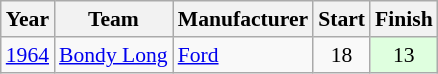<table class="wikitable" style="font-size: 90%;">
<tr>
<th>Year</th>
<th>Team</th>
<th>Manufacturer</th>
<th>Start</th>
<th>Finish</th>
</tr>
<tr>
<td><a href='#'>1964</a></td>
<td><a href='#'>Bondy Long</a></td>
<td><a href='#'>Ford</a></td>
<td align=center>18</td>
<td align=center style="background:#DFFFDF;">13</td>
</tr>
</table>
